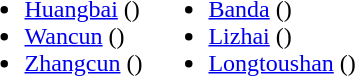<table>
<tr>
<td valign="top"><br><ul><li><a href='#'>Huangbai</a> ()</li><li><a href='#'>Wancun</a> ()</li><li><a href='#'>Zhangcun</a> ()</li></ul></td>
<td valign="top"><br><ul><li><a href='#'>Banda</a> ()</li><li><a href='#'>Lizhai</a> ()</li><li><a href='#'>Longtoushan</a> ()</li></ul></td>
</tr>
</table>
